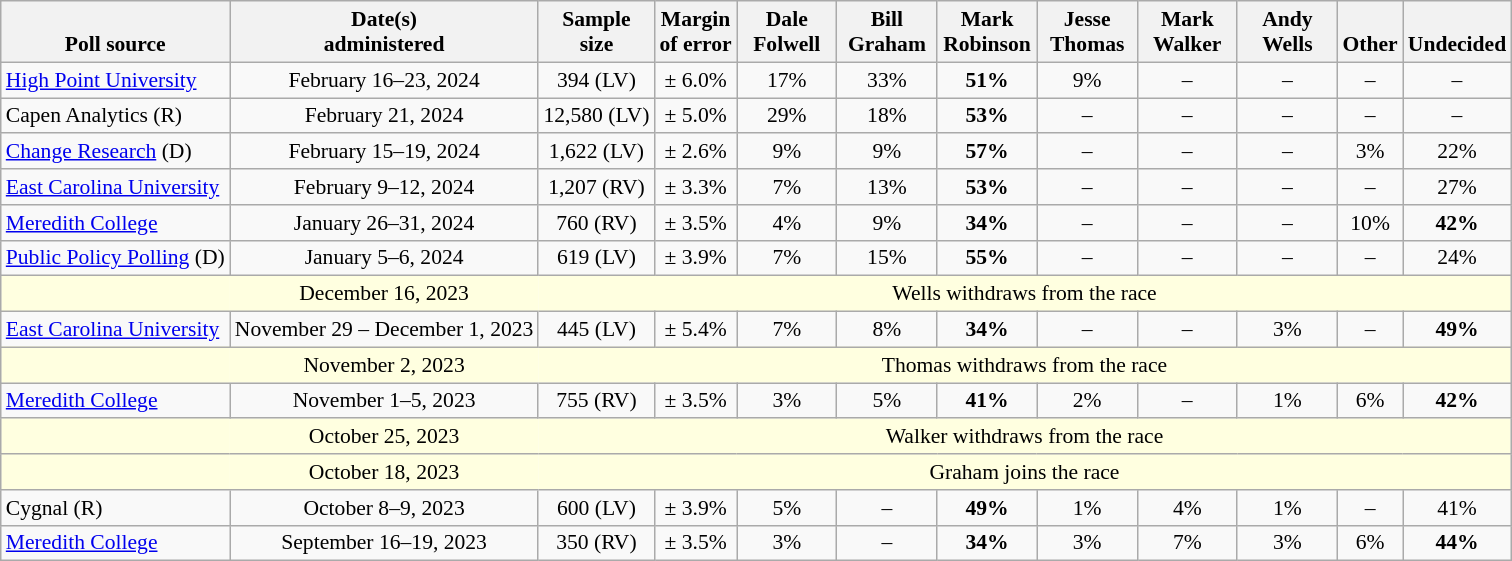<table class="wikitable" style="font-size:90%;text-align:center;">
<tr valign=bottom>
<th>Poll source</th>
<th>Date(s)<br>administered</th>
<th>Sample<br>size</th>
<th>Margin<br>of error</th>
<th style="width:60px;">Dale<br>Folwell</th>
<th style="width:60px;">Bill<br>Graham</th>
<th style="width:60px;">Mark<br>Robinson</th>
<th style="width:60px;">Jesse<br>Thomas</th>
<th style="width:60px;">Mark<br>Walker</th>
<th style="width:60px;">Andy<br>Wells</th>
<th>Other</th>
<th>Undecided</th>
</tr>
<tr>
<td style="text-align:left;"><a href='#'>High Point University</a></td>
<td>February 16–23, 2024</td>
<td>394 (LV)</td>
<td>± 6.0%</td>
<td>17%</td>
<td>33%</td>
<td><strong>51%</strong></td>
<td>9%</td>
<td>–</td>
<td>–</td>
<td>–</td>
<td>–</td>
</tr>
<tr>
<td style="text-align:left;">Capen Analytics (R)</td>
<td>February 21, 2024</td>
<td>12,580 (LV)</td>
<td>± 5.0%</td>
<td>29%</td>
<td>18%</td>
<td><strong>53%</strong></td>
<td>–</td>
<td>–</td>
<td>–</td>
<td>–</td>
<td>–</td>
</tr>
<tr>
<td style="text-align:left;"><a href='#'>Change Research</a> (D)</td>
<td>February 15–19, 2024</td>
<td>1,622 (LV)</td>
<td>± 2.6%</td>
<td>9%</td>
<td>9%</td>
<td><strong>57%</strong></td>
<td>–</td>
<td>–</td>
<td>–</td>
<td>3%</td>
<td>22%</td>
</tr>
<tr>
<td style="text-align:left;"><a href='#'>East Carolina University</a></td>
<td>February 9–12, 2024</td>
<td>1,207 (RV)</td>
<td>± 3.3%</td>
<td>7%</td>
<td>13%</td>
<td><strong>53%</strong></td>
<td>–</td>
<td>–</td>
<td>–</td>
<td>–</td>
<td>27%</td>
</tr>
<tr>
<td style="text-align:left;"><a href='#'>Meredith College</a></td>
<td>January 26–31, 2024</td>
<td>760 (RV)</td>
<td>± 3.5%</td>
<td>4%</td>
<td>9%</td>
<td><strong>34%</strong></td>
<td>–</td>
<td>–</td>
<td>–</td>
<td>10%</td>
<td><strong>42%</strong></td>
</tr>
<tr>
<td style="text-align:left;"><a href='#'>Public Policy Polling</a> (D)</td>
<td>January 5–6, 2024</td>
<td>619 (LV)</td>
<td>± 3.9%</td>
<td>7%</td>
<td>15%</td>
<td><strong>55%</strong></td>
<td>–</td>
<td>–</td>
<td>–</td>
<td>–</td>
<td>24%</td>
</tr>
<tr style="background:lightyellow;">
<td style="border-right-style:hidden; background:lightyellow;"></td>
<td style="border-right-style:hidden; ">December 16, 2023</td>
<td colspan="17">Wells withdraws from the race</td>
</tr>
<tr>
<td style="text-align:left;"><a href='#'>East Carolina University</a></td>
<td>November 29 – December 1, 2023</td>
<td>445 (LV)</td>
<td>± 5.4%</td>
<td>7%</td>
<td>8%</td>
<td><strong>34%</strong></td>
<td>–</td>
<td>–</td>
<td>3%</td>
<td>–</td>
<td><strong>49%</strong></td>
</tr>
<tr style="background:lightyellow;">
<td style="border-right-style:hidden; background:lightyellow;"></td>
<td style="border-right-style:hidden; ">November 2, 2023</td>
<td colspan="17">Thomas withdraws from the race</td>
</tr>
<tr>
<td style="text-align:left;"><a href='#'>Meredith College</a></td>
<td>November 1–5, 2023</td>
<td>755 (RV)</td>
<td>± 3.5%</td>
<td>3%</td>
<td>5%</td>
<td><strong>41%</strong></td>
<td>2%</td>
<td>–</td>
<td>1%</td>
<td>6%</td>
<td><strong>42%</strong></td>
</tr>
<tr style="background:lightyellow;">
<td style="border-right-style:hidden; background:lightyellow;"></td>
<td style="border-right-style:hidden; ">October 25, 2023</td>
<td colspan="17">Walker withdraws from the race</td>
</tr>
<tr style="background:lightyellow;">
<td style="border-right-style:hidden; background:lightyellow;"></td>
<td style="border-right-style:hidden; ">October 18, 2023</td>
<td colspan="17">Graham joins the race</td>
</tr>
<tr>
<td style="text-align:left;">Cygnal (R)</td>
<td>October 8–9, 2023</td>
<td>600 (LV)</td>
<td>± 3.9%</td>
<td>5%</td>
<td>–</td>
<td><strong>49%</strong></td>
<td>1%</td>
<td>4%</td>
<td>1%</td>
<td>–</td>
<td>41%</td>
</tr>
<tr>
<td style="text-align:left;"><a href='#'>Meredith College</a></td>
<td>September 16–19, 2023</td>
<td>350 (RV)</td>
<td>± 3.5%</td>
<td>3%</td>
<td>–</td>
<td><strong>34%</strong></td>
<td>3%</td>
<td>7%</td>
<td>3%</td>
<td>6%</td>
<td><strong>44%</strong></td>
</tr>
</table>
